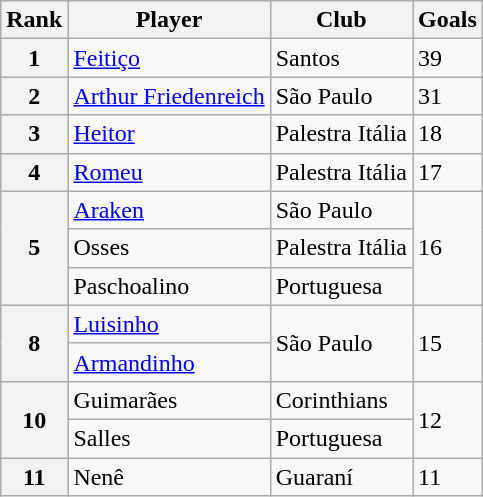<table class="wikitable">
<tr>
<th>Rank</th>
<th>Player</th>
<th>Club</th>
<th>Goals</th>
</tr>
<tr>
<th>1</th>
<td><a href='#'>Feitiço</a></td>
<td>Santos</td>
<td>39</td>
</tr>
<tr>
<th>2</th>
<td><a href='#'>Arthur Friedenreich</a></td>
<td>São Paulo</td>
<td>31</td>
</tr>
<tr>
<th>3</th>
<td><a href='#'>Heitor</a></td>
<td>Palestra Itália</td>
<td>18</td>
</tr>
<tr>
<th>4</th>
<td><a href='#'>Romeu</a></td>
<td>Palestra Itália</td>
<td>17</td>
</tr>
<tr>
<th rowspan="3">5</th>
<td><a href='#'>Araken</a></td>
<td>São Paulo</td>
<td rowspan="3">16</td>
</tr>
<tr>
<td>Osses</td>
<td>Palestra Itália</td>
</tr>
<tr>
<td>Paschoalino</td>
<td>Portuguesa</td>
</tr>
<tr>
<th rowspan="2">8</th>
<td><a href='#'>Luisinho</a></td>
<td rowspan="2">São Paulo</td>
<td rowspan="2">15</td>
</tr>
<tr>
<td><a href='#'>Armandinho</a></td>
</tr>
<tr>
<th rowspan="2">10</th>
<td>Guimarães</td>
<td>Corinthians</td>
<td rowspan="2">12</td>
</tr>
<tr>
<td>Salles</td>
<td>Portuguesa</td>
</tr>
<tr>
<th>11</th>
<td>Nenê</td>
<td>Guaraní</td>
<td>11</td>
</tr>
</table>
